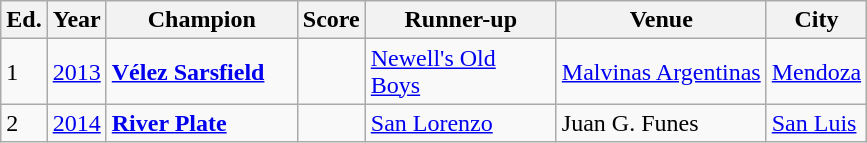<table class="wikitable sortable">
<tr>
<th>Ed.</th>
<th width= px>Year</th>
<th width=120px>Champion</th>
<th width=px>Score</th>
<th width=120px>Runner-up</th>
<th width= px>Venue</th>
<th width= px>City</th>
</tr>
<tr>
<td>1</td>
<td><a href='#'>2013</a></td>
<td><strong><a href='#'>Vélez Sarsfield</a></strong> </td>
<td></td>
<td><a href='#'>Newell's Old Boys</a></td>
<td><a href='#'>Malvinas Argentinas</a></td>
<td><a href='#'>Mendoza</a></td>
</tr>
<tr>
<td>2</td>
<td><a href='#'>2014</a></td>
<td><strong><a href='#'>River Plate</a></strong> </td>
<td></td>
<td><a href='#'>San Lorenzo</a></td>
<td>Juan G. Funes</td>
<td><a href='#'>San Luis</a></td>
</tr>
</table>
